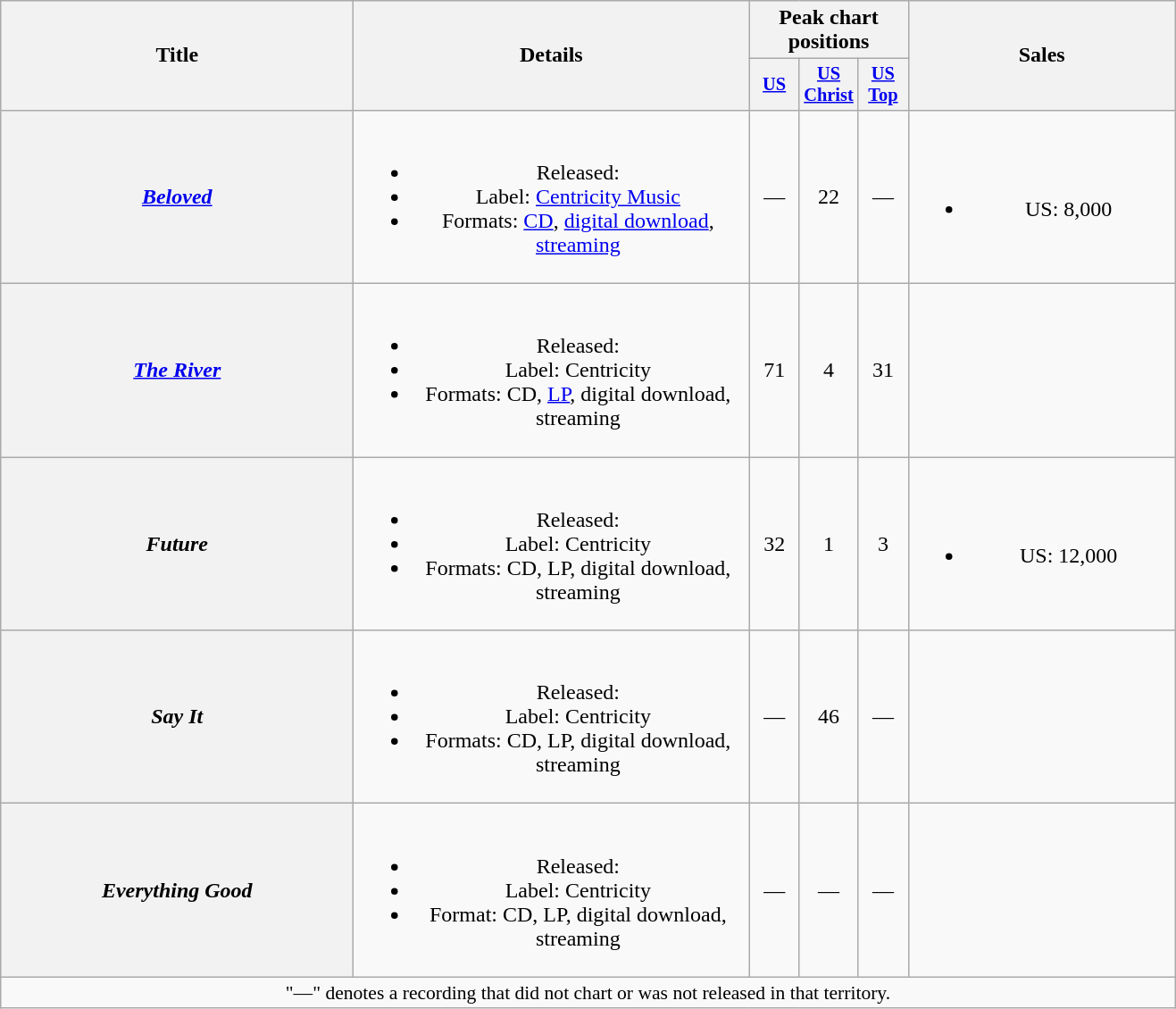<table class="wikitable plainrowheaders" style="text-align:center;">
<tr>
<th scope="col" rowspan="2" style="width:16em;">Title</th>
<th scope="col" rowspan="2" style="width:18em;">Details</th>
<th colspan="3" scope="col">Peak chart positions</th>
<th scope="col" rowspan="2" style="width:12em;">Sales</th>
</tr>
<tr>
<th scope="col" style="width:2.3em;font-size:85%;"><a href='#'>US</a><br></th>
<th scope="col" style="width:2.3em;font-size:85%;"><a href='#'>US<br>Christ</a><br></th>
<th scope="col" style="width:2.3em;font-size:85%;"><a href='#'>US<br>Top</a><br></th>
</tr>
<tr>
<th scope="row"><em><a href='#'>Beloved</a></em></th>
<td><br><ul><li>Released: </li><li>Label: <a href='#'>Centricity Music</a></li><li>Formats: <a href='#'>CD</a>, <a href='#'>digital download</a>, <a href='#'>streaming</a></li></ul></td>
<td>—</td>
<td>22</td>
<td>—</td>
<td><br><ul><li>US: 8,000</li></ul></td>
</tr>
<tr>
<th scope="row"><em><a href='#'>The River</a></em></th>
<td><br><ul><li>Released: </li><li>Label: Centricity</li><li>Formats: CD, <a href='#'>LP</a>, digital download, streaming</li></ul></td>
<td>71</td>
<td>4</td>
<td>31</td>
<td></td>
</tr>
<tr>
<th scope="row"><em>Future</em></th>
<td><br><ul><li>Released: </li><li>Label: Centricity</li><li>Formats: CD, LP, digital download, streaming</li></ul></td>
<td>32</td>
<td>1</td>
<td>3</td>
<td><br><ul><li>US: 12,000</li></ul></td>
</tr>
<tr>
<th scope="row"><em>Say It</em></th>
<td><br><ul><li>Released: </li><li>Label: Centricity</li><li>Formats: CD, LP, digital download, streaming</li></ul></td>
<td>—</td>
<td>46</td>
<td>—</td>
<td></td>
</tr>
<tr>
<th scope="row"><em>Everything Good</em></th>
<td><br><ul><li>Released: </li><li>Label: Centricity</li><li>Format: CD, LP, digital download, streaming</li></ul></td>
<td>—</td>
<td>—</td>
<td>—</td>
<td></td>
</tr>
<tr>
<td colspan="6" style="font-size:90%">"—" denotes a recording that did not chart or was not released in that territory.</td>
</tr>
</table>
